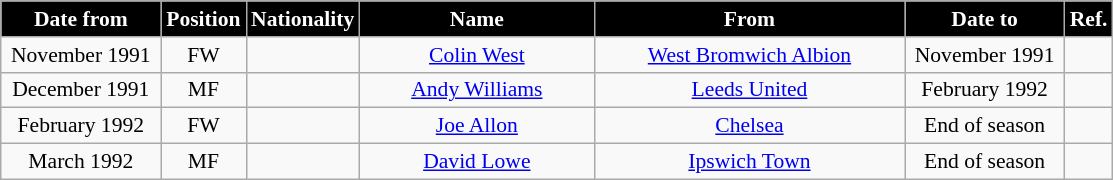<table class="wikitable" style="text-align:center; font-size:90%; ">
<tr>
<th style="background:#000000; color:white; width:100px;">Date from</th>
<th style="background:#000000; color:white; width:50px;">Position</th>
<th style="background:#000000; color:white; width:50px;">Nationality</th>
<th style="background:#000000; color:white; width:150px;">Name</th>
<th style="background:#000000; color:white; width:200px;">From</th>
<th style="background:#000000; color:white; width:100px;">Date to</th>
<th style="background:#000000; color:white; width:25px;">Ref.</th>
</tr>
<tr>
<td>November 1991</td>
<td>FW</td>
<td></td>
<td><a href='#'>Colin West</a></td>
<td><a href='#'>West Bromwich Albion</a></td>
<td>November 1991</td>
<td></td>
</tr>
<tr>
<td>December 1991</td>
<td>MF</td>
<td></td>
<td><a href='#'>Andy Williams</a></td>
<td><a href='#'>Leeds United</a></td>
<td>February 1992</td>
<td></td>
</tr>
<tr>
<td>February 1992</td>
<td>FW</td>
<td></td>
<td><a href='#'>Joe Allon</a></td>
<td><a href='#'>Chelsea</a></td>
<td>End of season</td>
<td></td>
</tr>
<tr>
<td>March 1992</td>
<td>MF</td>
<td></td>
<td><a href='#'>David Lowe</a></td>
<td><a href='#'>Ipswich Town</a></td>
<td>End of season</td>
<td></td>
</tr>
</table>
